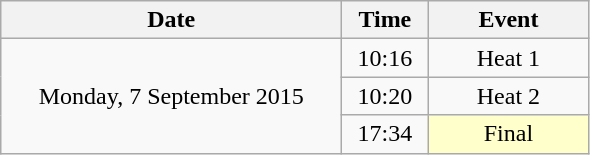<table class = "wikitable" style="text-align:center;">
<tr>
<th width=220>Date</th>
<th width=50>Time</th>
<th width=100>Event</th>
</tr>
<tr>
<td rowspan=3>Monday, 7 September 2015</td>
<td>10:16</td>
<td>Heat 1</td>
</tr>
<tr>
<td>10:20</td>
<td>Heat 2</td>
</tr>
<tr>
<td>17:34</td>
<td bgcolor=ffffcc>Final</td>
</tr>
</table>
